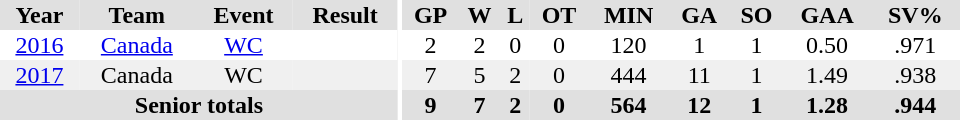<table border="0" cellpadding="1" cellspacing="0" ID="Table3" style="text-align:center; width:40em">
<tr bgcolor="#e0e0e0">
<th>Year</th>
<th>Team</th>
<th>Event</th>
<th>Result</th>
<th rowspan="99" bgcolor="#ffffff"></th>
<th>GP</th>
<th>W</th>
<th>L</th>
<th>OT</th>
<th>MIN</th>
<th>GA</th>
<th>SO</th>
<th>GAA</th>
<th>SV%</th>
</tr>
<tr>
<td><a href='#'>2016</a></td>
<td><a href='#'>Canada</a></td>
<td><a href='#'>WC</a></td>
<td></td>
<td>2</td>
<td>2</td>
<td>0</td>
<td>0</td>
<td>120</td>
<td>1</td>
<td>1</td>
<td>0.50</td>
<td>.971</td>
</tr>
<tr bgcolor="f0f0f0">
<td><a href='#'>2017</a></td>
<td>Canada</td>
<td>WC</td>
<td></td>
<td>7</td>
<td>5</td>
<td>2</td>
<td>0</td>
<td>444</td>
<td>11</td>
<td>1</td>
<td>1.49</td>
<td>.938</td>
</tr>
<tr bgcolor="#e0e0e0">
<th colspan=4>Senior totals</th>
<th>9</th>
<th>7</th>
<th>2</th>
<th>0</th>
<th>564</th>
<th>12</th>
<th>1</th>
<th>1.28</th>
<th>.944</th>
</tr>
</table>
